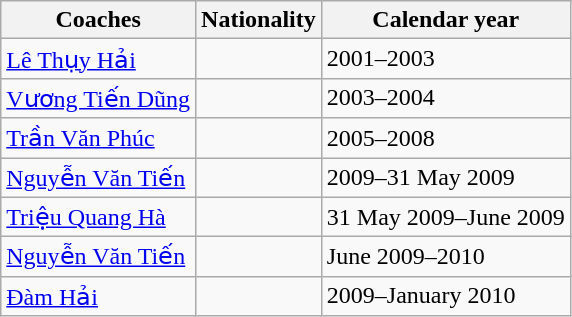<table class="wikitable" style="text-align: center">
<tr>
<th rowspan="1">Coaches</th>
<th rowspan="1">Nationality</th>
<th rowspan="1">Calendar year</th>
</tr>
<tr>
<td align=left><a href='#'>Lê Thụy Hải</a></td>
<td></td>
<td align=left>2001–2003</td>
</tr>
<tr>
<td align=left><a href='#'>Vương Tiến Dũng</a></td>
<td></td>
<td align=left>2003–2004</td>
</tr>
<tr>
<td align=left><a href='#'>Trần Văn Phúc</a></td>
<td></td>
<td align=left>2005–2008</td>
</tr>
<tr>
<td align=left><a href='#'>Nguyễn Văn Tiến</a></td>
<td></td>
<td align=left>2009–31 May 2009</td>
</tr>
<tr>
<td align=left><a href='#'>Triệu Quang Hà</a></td>
<td></td>
<td align=left>31 May 2009–June 2009</td>
</tr>
<tr>
<td align=left><a href='#'>Nguyễn Văn Tiến</a></td>
<td></td>
<td align=left>June 2009–2010</td>
</tr>
<tr>
<td align=left><a href='#'>Đàm Hải</a></td>
<td></td>
<td align=left>2009–January 2010</td>
</tr>
</table>
